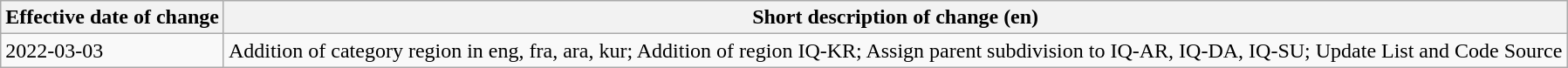<table class="wikitable">
<tr>
<th>Effective date of change</th>
<th>Short description of change (en)</th>
</tr>
<tr>
<td>2022-03-03</td>
<td>Addition of category region in eng, fra, ara, kur; Addition of region IQ-KR; Assign parent subdivision to IQ-AR, IQ-DA, IQ-SU; Update List and Code Source</td>
</tr>
</table>
